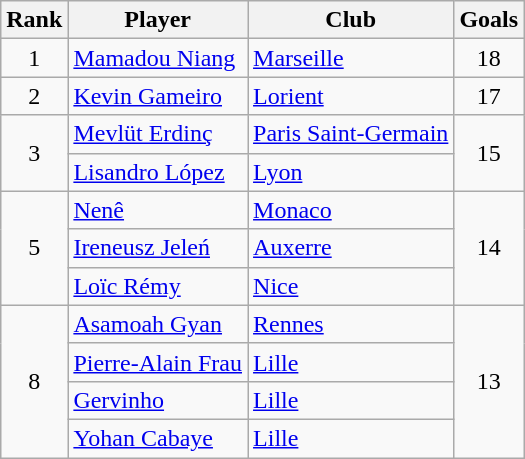<table class="wikitable">
<tr>
<th scope="col">Rank</th>
<th scope="col">Player</th>
<th scope="col">Club</th>
<th scope="col">Goals</th>
</tr>
<tr>
<td style="text-align: center;">1</td>
<td> <a href='#'>Mamadou Niang</a></td>
<td><a href='#'>Marseille</a></td>
<td style="text-align: center;">18</td>
</tr>
<tr>
<td style="text-align: center;">2</td>
<td> <a href='#'>Kevin Gameiro</a></td>
<td><a href='#'>Lorient</a></td>
<td style="text-align: center;">17</td>
</tr>
<tr>
<td style="text-align: center;" rowspan="2">3</td>
<td> <a href='#'>Mevlüt Erdinç</a></td>
<td><a href='#'>Paris Saint-Germain</a></td>
<td style="text-align: center;" rowspan="2">15</td>
</tr>
<tr>
<td> <a href='#'>Lisandro López</a></td>
<td><a href='#'>Lyon</a></td>
</tr>
<tr>
<td style="text-align: center;" rowspan="3">5</td>
<td> <a href='#'>Nenê</a></td>
<td><a href='#'>Monaco</a></td>
<td style="text-align: center;" rowspan="3">14</td>
</tr>
<tr>
<td> <a href='#'>Ireneusz Jeleń</a></td>
<td><a href='#'>Auxerre</a></td>
</tr>
<tr>
<td> <a href='#'>Loïc Rémy</a></td>
<td><a href='#'>Nice</a></td>
</tr>
<tr>
<td style="text-align: center;" rowspan="4">8</td>
<td> <a href='#'>Asamoah Gyan</a></td>
<td><a href='#'>Rennes</a></td>
<td style="text-align: center;" rowspan="4">13</td>
</tr>
<tr>
<td> <a href='#'>Pierre-Alain Frau</a></td>
<td><a href='#'>Lille</a></td>
</tr>
<tr>
<td> <a href='#'>Gervinho</a></td>
<td><a href='#'>Lille</a></td>
</tr>
<tr>
<td> <a href='#'>Yohan Cabaye</a></td>
<td><a href='#'>Lille</a></td>
</tr>
</table>
